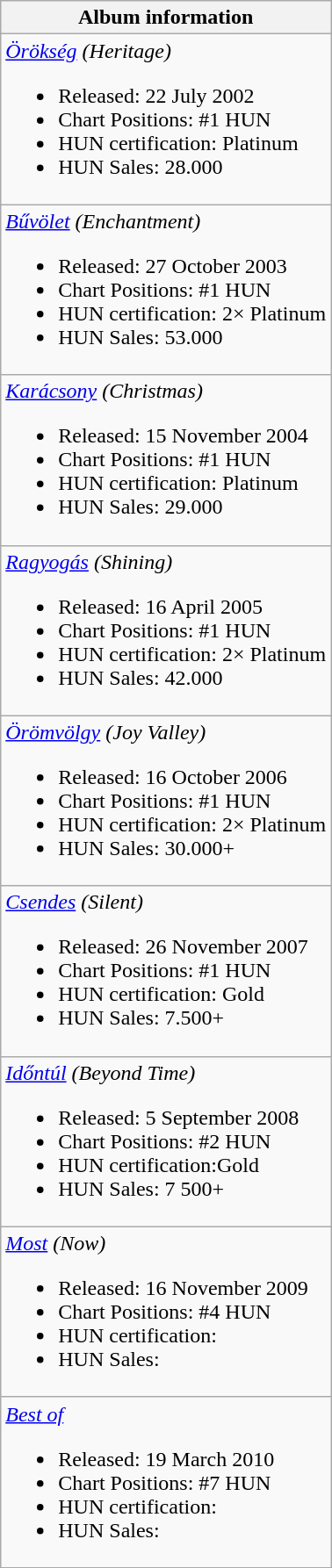<table class="wikitable">
<tr>
<th align="left">Album information</th>
</tr>
<tr>
<td align="left"><em><a href='#'>Örökség</a></em> <em>(Heritage)</em><br><ul><li>Released: 22 July 2002</li><li>Chart Positions: #1 HUN</li><li>HUN certification: Platinum</li><li>HUN Sales: 28.000</li></ul></td>
</tr>
<tr>
<td align="left"><em><a href='#'>Bűvölet</a></em> <em>(Enchantment)</em><br><ul><li>Released: 27 October 2003</li><li>Chart Positions: #1 HUN</li><li>HUN certification: 2× Platinum</li><li>HUN Sales: 53.000</li></ul></td>
</tr>
<tr>
<td align="left"><em><a href='#'>Karácsony</a></em> <em>(Christmas)</em><br><ul><li>Released: 15 November 2004</li><li>Chart Positions: #1 HUN</li><li>HUN certification: Platinum</li><li>HUN Sales: 29.000</li></ul></td>
</tr>
<tr>
<td align="left"><em><a href='#'>Ragyogás</a></em> <em>(Shining)</em><br><ul><li>Released: 16 April 2005</li><li>Chart Positions: #1 HUN</li><li>HUN certification: 2× Platinum</li><li>HUN Sales: 42.000</li></ul></td>
</tr>
<tr>
<td align="left"><em><a href='#'>Örömvölgy</a></em> <em>(Joy Valley)</em><br><ul><li>Released: 16 October 2006</li><li>Chart Positions: #1 HUN</li><li>HUN certification: 2× Platinum</li><li>HUN Sales: 30.000+</li></ul></td>
</tr>
<tr>
<td align="left"><em><a href='#'>Csendes</a></em> <em>(Silent)</em><br><ul><li>Released: 26 November 2007</li><li>Chart Positions: #1 HUN</li><li>HUN certification: Gold</li><li>HUN Sales: 7.500+</li></ul></td>
</tr>
<tr>
<td align="left"><em><a href='#'>Időntúl</a></em> <em>(Beyond Time)</em><br><ul><li>Released: 5 September 2008</li><li>Chart Positions: #2 HUN</li><li>HUN certification:Gold</li><li>HUN Sales: 7 500+</li></ul></td>
</tr>
<tr>
<td align="left"><em><a href='#'>Most</a></em> <em>(Now)</em><br><ul><li>Released: 16 November 2009</li><li>Chart Positions: #4 HUN</li><li>HUN certification:</li><li>HUN Sales:</li></ul></td>
</tr>
<tr>
<td align="left"><em><a href='#'>Best of</a></em><br><ul><li>Released: 19 March 2010</li><li>Chart Positions: #7 HUN</li><li>HUN certification:</li><li>HUN Sales:</li></ul></td>
</tr>
</table>
